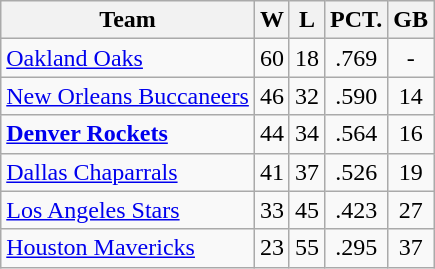<table class="wikitable" style="text-align: center;">
<tr>
<th>Team</th>
<th>W</th>
<th>L</th>
<th>PCT.</th>
<th>GB</th>
</tr>
<tr>
<td align="left"><a href='#'>Oakland Oaks</a></td>
<td>60</td>
<td>18</td>
<td>.769</td>
<td>-</td>
</tr>
<tr>
<td align="left"><a href='#'>New Orleans Buccaneers</a></td>
<td>46</td>
<td>32</td>
<td>.590</td>
<td>14</td>
</tr>
<tr>
<td align="left"><strong><a href='#'>Denver Rockets</a></strong></td>
<td>44</td>
<td>34</td>
<td>.564</td>
<td>16</td>
</tr>
<tr>
<td align="left"><a href='#'>Dallas Chaparrals</a></td>
<td>41</td>
<td>37</td>
<td>.526</td>
<td>19</td>
</tr>
<tr>
<td align="left"><a href='#'>Los Angeles Stars</a></td>
<td>33</td>
<td>45</td>
<td>.423</td>
<td>27</td>
</tr>
<tr>
<td align="left"><a href='#'>Houston Mavericks</a></td>
<td>23</td>
<td>55</td>
<td>.295</td>
<td>37</td>
</tr>
</table>
